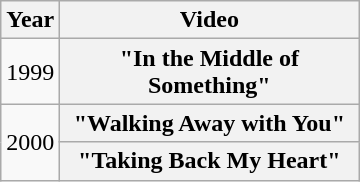<table class="wikitable plainrowheaders">
<tr>
<th>Year</th>
<th style="width:12em;">Video</th>
</tr>
<tr>
<td>1999</td>
<th scope="row">"In the Middle of Something"</th>
</tr>
<tr>
<td rowspan="2">2000</td>
<th scope="row">"Walking Away with You"</th>
</tr>
<tr>
<th scope="row">"Taking Back My Heart"</th>
</tr>
</table>
